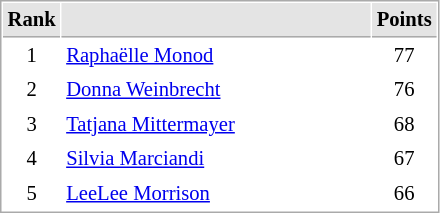<table cellspacing="1" cellpadding="3" style="border:1px solid #AAAAAA;font-size:86%">
<tr bgcolor="#E4E4E4">
<th style="border-bottom:1px solid #AAAAAA" width=10>Rank</th>
<th style="border-bottom:1px solid #AAAAAA" width=200></th>
<th style="border-bottom:1px solid #AAAAAA" width=20>Points</th>
</tr>
<tr>
<td align="center">1</td>
<td> <a href='#'>Raphaëlle Monod</a></td>
<td align=center>77</td>
</tr>
<tr>
<td align="center">2</td>
<td> <a href='#'>Donna Weinbrecht</a></td>
<td align=center>76</td>
</tr>
<tr>
<td align="center">3</td>
<td> <a href='#'>Tatjana Mittermayer</a></td>
<td align=center>68</td>
</tr>
<tr>
<td align="center">4</td>
<td> <a href='#'>Silvia Marciandi</a></td>
<td align=center>67</td>
</tr>
<tr>
<td align="center">5</td>
<td> <a href='#'>LeeLee Morrison</a></td>
<td align=center>66</td>
</tr>
</table>
